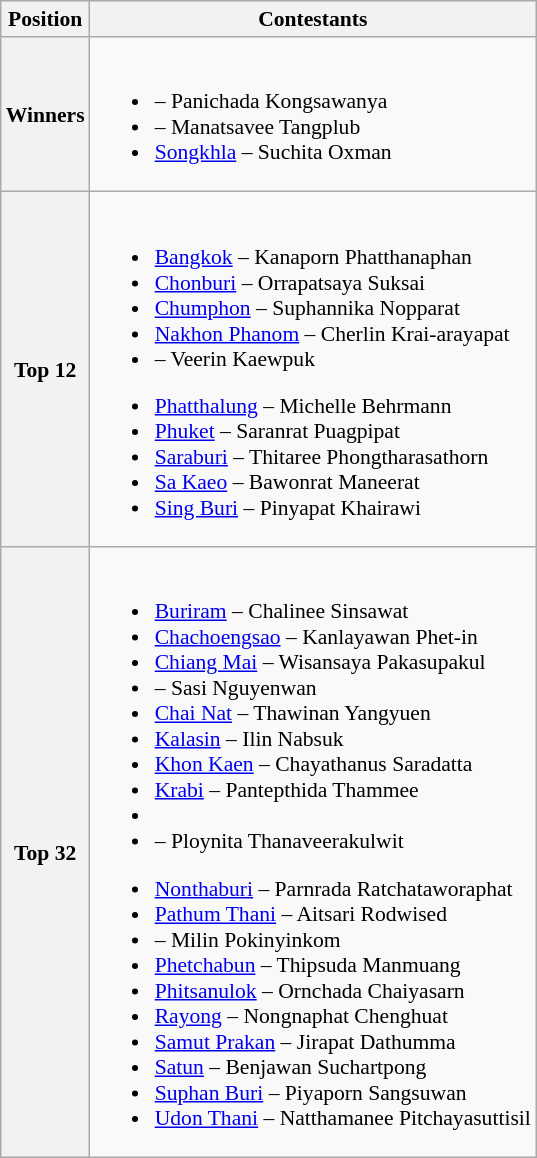<table class="wikitable" style="font-size: 90%;">
<tr>
<th>Position</th>
<th>Contestants</th>
</tr>
<tr>
<th>Winners</th>
<td><br><ul><li> – Panichada Kongsawanya</li><li> –	Manatsavee Tangplub</li><li><a href='#'>Songkhla</a> – Suchita Oxman</li></ul></td>
</tr>
<tr>
<th>Top 12</th>
<td><br><ul><li><a href='#'>Bangkok</a> – Kanaporn Phatthanaphan</li><li><a href='#'>Chonburi</a> – Orrapatsaya Suksai</li><li><a href='#'>Chumphon</a> – Suphannika Nopparat</li><li><a href='#'>Nakhon Phanom</a> – Cherlin Krai-arayapat</li><li> – Veerin Kaewpuk</li></ul><ul><li><a href='#'>Phatthalung</a> – Michelle Behrmann</li><li><a href='#'>Phuket</a> – Saranrat Puagpipat</li><li><a href='#'>Saraburi</a> –	Thitaree Phongtharasathorn</li><li><a href='#'>Sa Kaeo</a> – Bawonrat Maneerat</li><li><a href='#'>Sing Buri</a> – Pinyapat Khairawi</li></ul></td>
</tr>
<tr>
<th>Top 32</th>
<td><br><ul><li><a href='#'>Buriram</a> – Chalinee Sinsawat</li><li><a href='#'>Chachoengsao</a> – Kanlayawan Phet-in</li><li><a href='#'>Chiang Mai</a> – Wisansaya Pakasupakul</li><li> – Sasi Nguyenwan</li><li><a href='#'>Chai Nat</a> – Thawinan Yangyuen</li><li><a href='#'>Kalasin</a> – Ilin Nabsuk</li><li><a href='#'>Khon Kaen</a> – Chayathanus Saradatta</li><li><a href='#'>Krabi</a> – Pantepthida Thammee</li><li></li><li> – Ploynita Thanaveerakulwit</li></ul><ul><li><a href='#'>Nonthaburi</a> – Parnrada Ratchataworaphat</li><li><a href='#'>Pathum Thani</a> – Aitsari Rodwised</li><li> – 	Milin Pokinyinkom</li><li><a href='#'>Phetchabun</a> – Thipsuda Manmuang</li><li><a href='#'>Phitsanulok</a> – Ornchada Chaiyasarn</li><li><a href='#'>Rayong</a> – Nongnaphat Chenghuat</li><li><a href='#'>Samut Prakan</a> – Jirapat Dathumma</li><li><a href='#'>Satun</a> – Benjawan Suchartpong</li><li><a href='#'>Suphan Buri</a> – Piyaporn Sangsuwan</li><li><a href='#'>Udon Thani</a> – Natthamanee Pitchayasuttisil</li></ul></td>
</tr>
</table>
